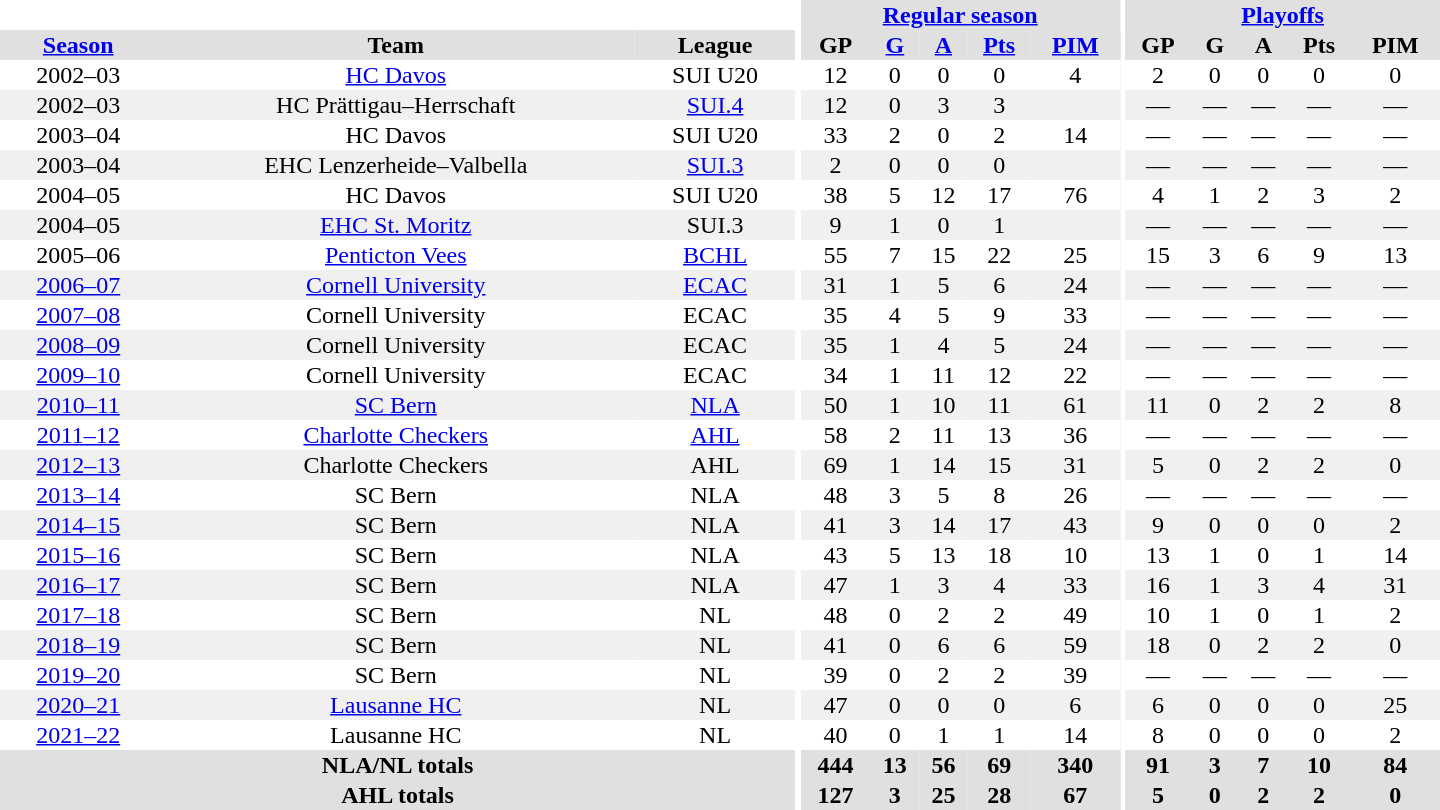<table border="0" cellpadding="1" cellspacing="0" style="text-align:center; width:60em">
<tr bgcolor="#e0e0e0">
<th colspan="3" bgcolor="#ffffff"></th>
<th rowspan="99" bgcolor="#ffffff"></th>
<th colspan="5"><a href='#'>Regular season</a></th>
<th rowspan="99" bgcolor="#ffffff"></th>
<th colspan="5"><a href='#'>Playoffs</a></th>
</tr>
<tr bgcolor="#e0e0e0">
<th><a href='#'>Season</a></th>
<th>Team</th>
<th>League</th>
<th>GP</th>
<th><a href='#'>G</a></th>
<th><a href='#'>A</a></th>
<th><a href='#'>Pts</a></th>
<th><a href='#'>PIM</a></th>
<th>GP</th>
<th>G</th>
<th>A</th>
<th>Pts</th>
<th>PIM</th>
</tr>
<tr>
<td>2002–03</td>
<td><a href='#'>HC Davos</a></td>
<td>SUI U20</td>
<td>12</td>
<td>0</td>
<td>0</td>
<td>0</td>
<td>4</td>
<td>2</td>
<td>0</td>
<td>0</td>
<td>0</td>
<td>0</td>
</tr>
<tr bgcolor="#f0f0f0">
<td>2002–03</td>
<td>HC Prättigau–Herrschaft</td>
<td><a href='#'>SUI.4</a></td>
<td>12</td>
<td>0</td>
<td>3</td>
<td>3</td>
<td></td>
<td>—</td>
<td>—</td>
<td>—</td>
<td>—</td>
<td>—</td>
</tr>
<tr>
<td>2003–04</td>
<td>HC Davos</td>
<td>SUI U20</td>
<td>33</td>
<td>2</td>
<td>0</td>
<td>2</td>
<td>14</td>
<td>—</td>
<td>—</td>
<td>—</td>
<td>—</td>
<td>—</td>
</tr>
<tr bgcolor="#f0f0f0">
<td>2003–04</td>
<td>EHC Lenzerheide–Valbella</td>
<td><a href='#'>SUI.3</a></td>
<td>2</td>
<td>0</td>
<td>0</td>
<td>0</td>
<td></td>
<td>—</td>
<td>—</td>
<td>—</td>
<td>—</td>
<td>—</td>
</tr>
<tr>
<td>2004–05</td>
<td>HC Davos</td>
<td>SUI U20</td>
<td>38</td>
<td>5</td>
<td>12</td>
<td>17</td>
<td>76</td>
<td>4</td>
<td>1</td>
<td>2</td>
<td>3</td>
<td>2</td>
</tr>
<tr bgcolor="#f0f0f0">
<td>2004–05</td>
<td><a href='#'>EHC St. Moritz</a></td>
<td>SUI.3</td>
<td>9</td>
<td>1</td>
<td>0</td>
<td>1</td>
<td></td>
<td>—</td>
<td>—</td>
<td>—</td>
<td>—</td>
<td>—</td>
</tr>
<tr>
<td>2005–06</td>
<td><a href='#'>Penticton Vees</a></td>
<td><a href='#'>BCHL</a></td>
<td>55</td>
<td>7</td>
<td>15</td>
<td>22</td>
<td>25</td>
<td>15</td>
<td>3</td>
<td>6</td>
<td>9</td>
<td>13</td>
</tr>
<tr bgcolor="#f0f0f0">
<td><a href='#'>2006–07</a></td>
<td><a href='#'>Cornell University</a></td>
<td><a href='#'>ECAC</a></td>
<td>31</td>
<td>1</td>
<td>5</td>
<td>6</td>
<td>24</td>
<td>—</td>
<td>—</td>
<td>—</td>
<td>—</td>
<td>—</td>
</tr>
<tr>
<td><a href='#'>2007–08</a></td>
<td>Cornell University</td>
<td>ECAC</td>
<td>35</td>
<td>4</td>
<td>5</td>
<td>9</td>
<td>33</td>
<td>—</td>
<td>—</td>
<td>—</td>
<td>—</td>
<td>—</td>
</tr>
<tr bgcolor="#f0f0f0">
<td><a href='#'>2008–09</a></td>
<td>Cornell University</td>
<td>ECAC</td>
<td>35</td>
<td>1</td>
<td>4</td>
<td>5</td>
<td>24</td>
<td>—</td>
<td>—</td>
<td>—</td>
<td>—</td>
<td>—</td>
</tr>
<tr>
<td><a href='#'>2009–10</a></td>
<td>Cornell University</td>
<td>ECAC</td>
<td>34</td>
<td>1</td>
<td>11</td>
<td>12</td>
<td>22</td>
<td>—</td>
<td>—</td>
<td>—</td>
<td>—</td>
<td>—</td>
</tr>
<tr bgcolor="#f0f0f0">
<td><a href='#'>2010–11</a></td>
<td><a href='#'>SC Bern</a></td>
<td><a href='#'>NLA</a></td>
<td>50</td>
<td>1</td>
<td>10</td>
<td>11</td>
<td>61</td>
<td>11</td>
<td>0</td>
<td>2</td>
<td>2</td>
<td>8</td>
</tr>
<tr>
<td><a href='#'>2011–12</a></td>
<td><a href='#'>Charlotte Checkers</a></td>
<td><a href='#'>AHL</a></td>
<td>58</td>
<td>2</td>
<td>11</td>
<td>13</td>
<td>36</td>
<td>—</td>
<td>—</td>
<td>—</td>
<td>—</td>
<td>—</td>
</tr>
<tr bgcolor="#f0f0f0">
<td><a href='#'>2012–13</a></td>
<td>Charlotte Checkers</td>
<td>AHL</td>
<td>69</td>
<td>1</td>
<td>14</td>
<td>15</td>
<td>31</td>
<td>5</td>
<td>0</td>
<td>2</td>
<td>2</td>
<td>0</td>
</tr>
<tr>
<td><a href='#'>2013–14</a></td>
<td>SC Bern</td>
<td>NLA</td>
<td>48</td>
<td>3</td>
<td>5</td>
<td>8</td>
<td>26</td>
<td>—</td>
<td>—</td>
<td>—</td>
<td>—</td>
<td>—</td>
</tr>
<tr bgcolor="#f0f0f0">
<td><a href='#'>2014–15</a></td>
<td>SC Bern</td>
<td>NLA</td>
<td>41</td>
<td>3</td>
<td>14</td>
<td>17</td>
<td>43</td>
<td>9</td>
<td>0</td>
<td>0</td>
<td>0</td>
<td>2</td>
</tr>
<tr>
<td><a href='#'>2015–16</a></td>
<td>SC Bern</td>
<td>NLA</td>
<td>43</td>
<td>5</td>
<td>13</td>
<td>18</td>
<td>10</td>
<td>13</td>
<td>1</td>
<td>0</td>
<td>1</td>
<td>14</td>
</tr>
<tr bgcolor="#f0f0f0">
<td><a href='#'>2016–17</a></td>
<td>SC Bern</td>
<td>NLA</td>
<td>47</td>
<td>1</td>
<td>3</td>
<td>4</td>
<td>33</td>
<td>16</td>
<td>1</td>
<td>3</td>
<td>4</td>
<td>31</td>
</tr>
<tr>
<td><a href='#'>2017–18</a></td>
<td>SC Bern</td>
<td>NL</td>
<td>48</td>
<td>0</td>
<td>2</td>
<td>2</td>
<td>49</td>
<td>10</td>
<td>1</td>
<td>0</td>
<td>1</td>
<td>2</td>
</tr>
<tr bgcolor="#f0f0f0">
<td><a href='#'>2018–19</a></td>
<td>SC Bern</td>
<td>NL</td>
<td>41</td>
<td>0</td>
<td>6</td>
<td>6</td>
<td>59</td>
<td>18</td>
<td>0</td>
<td>2</td>
<td>2</td>
<td>0</td>
</tr>
<tr>
<td><a href='#'>2019–20</a></td>
<td>SC Bern</td>
<td>NL</td>
<td>39</td>
<td>0</td>
<td>2</td>
<td>2</td>
<td>39</td>
<td>—</td>
<td>—</td>
<td>—</td>
<td>—</td>
<td>—</td>
</tr>
<tr bgcolor="#f0f0f0">
<td><a href='#'>2020–21</a></td>
<td><a href='#'>Lausanne HC</a></td>
<td>NL</td>
<td>47</td>
<td>0</td>
<td>0</td>
<td>0</td>
<td>6</td>
<td>6</td>
<td>0</td>
<td>0</td>
<td>0</td>
<td>25</td>
</tr>
<tr>
<td><a href='#'>2021–22</a></td>
<td>Lausanne HC</td>
<td>NL</td>
<td>40</td>
<td>0</td>
<td>1</td>
<td>1</td>
<td>14</td>
<td>8</td>
<td>0</td>
<td>0</td>
<td>0</td>
<td>2</td>
</tr>
<tr bgcolor="#e0e0e0">
<th colspan="3">NLA/NL totals</th>
<th>444</th>
<th>13</th>
<th>56</th>
<th>69</th>
<th>340</th>
<th>91</th>
<th>3</th>
<th>7</th>
<th>10</th>
<th>84</th>
</tr>
<tr bgcolor="#e0e0e0">
<th colspan="3">AHL totals</th>
<th>127</th>
<th>3</th>
<th>25</th>
<th>28</th>
<th>67</th>
<th>5</th>
<th>0</th>
<th>2</th>
<th>2</th>
<th>0</th>
</tr>
</table>
